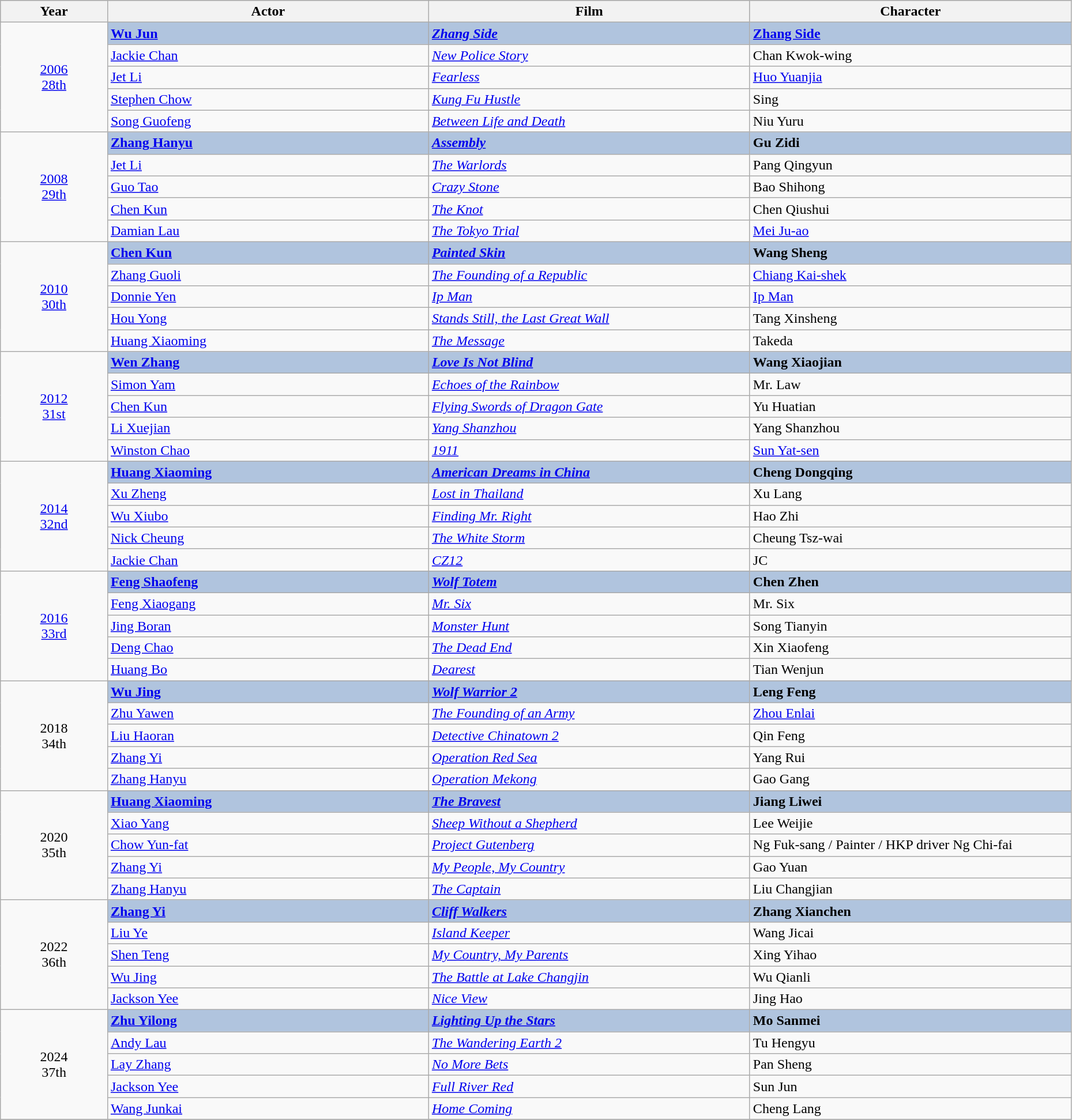<table class="wikitable" style="width:98%;">
<tr style="background:#bebebe;">
<th style="width:10%;">Year</th>
<th style="width:30%;">Actor</th>
<th style="width:30%;">Film</th>
<th style="width:30%;">Character</th>
</tr>
<tr>
<td rowspan="5" style="text-align:center"><a href='#'>2006</a><br><a href='#'>28th</a></td>
<td style="background:#B0C4DE;"><strong><a href='#'>Wu Jun</a></strong></td>
<td style="background:#B0C4DE;"><strong><em><a href='#'>Zhang Side</a></em></strong></td>
<td style="background:#B0C4DE;"><strong><a href='#'>Zhang Side</a></strong></td>
</tr>
<tr>
<td><a href='#'>Jackie Chan</a></td>
<td><em><a href='#'>New Police Story</a></em></td>
<td>Chan Kwok-wing</td>
</tr>
<tr>
<td><a href='#'>Jet Li</a></td>
<td><em><a href='#'>Fearless</a></em></td>
<td><a href='#'>Huo Yuanjia</a></td>
</tr>
<tr>
<td><a href='#'>Stephen Chow</a></td>
<td><em><a href='#'>Kung Fu Hustle</a></em></td>
<td>Sing</td>
</tr>
<tr>
<td><a href='#'>Song Guofeng</a></td>
<td><em><a href='#'>Between Life and Death</a></em></td>
<td>Niu Yuru</td>
</tr>
<tr>
<td rowspan="5" style="text-align:center"><a href='#'>2008</a><br><a href='#'>29th</a></td>
<td style="background:#B0C4DE;"><strong><a href='#'>Zhang Hanyu</a></strong></td>
<td style="background:#B0C4DE;"><strong><em><a href='#'>Assembly</a></em></strong></td>
<td style="background:#B0C4DE;"><strong>Gu Zidi</strong></td>
</tr>
<tr>
<td><a href='#'>Jet Li</a></td>
<td><em><a href='#'>The Warlords</a></em></td>
<td>Pang Qingyun</td>
</tr>
<tr>
<td><a href='#'>Guo Tao</a></td>
<td><em><a href='#'>Crazy Stone</a></em></td>
<td>Bao Shihong</td>
</tr>
<tr>
<td><a href='#'>Chen Kun</a></td>
<td><em><a href='#'>The Knot</a></em></td>
<td>Chen Qiushui</td>
</tr>
<tr>
<td><a href='#'>Damian Lau</a></td>
<td><em><a href='#'>The Tokyo Trial</a></em></td>
<td><a href='#'>Mei Ju-ao</a></td>
</tr>
<tr>
<td rowspan="5" style="text-align:center"><a href='#'>2010</a><br><a href='#'>30th</a></td>
<td style="background:#B0C4DE;"><strong><a href='#'>Chen Kun</a></strong></td>
<td style="background:#B0C4DE;"><strong><em><a href='#'>Painted Skin</a></em></strong></td>
<td style="background:#B0C4DE;"><strong>Wang Sheng</strong></td>
</tr>
<tr>
<td><a href='#'>Zhang Guoli</a></td>
<td><em><a href='#'>The Founding of a Republic</a></em></td>
<td><a href='#'>Chiang Kai-shek</a></td>
</tr>
<tr>
<td><a href='#'>Donnie Yen</a></td>
<td><em><a href='#'>Ip Man</a></em></td>
<td><a href='#'>Ip Man</a></td>
</tr>
<tr>
<td><a href='#'>Hou Yong</a></td>
<td><em><a href='#'>Stands Still, the Last Great Wall</a></em></td>
<td>Tang Xinsheng</td>
</tr>
<tr>
<td><a href='#'>Huang Xiaoming</a></td>
<td><em><a href='#'>The Message</a></em></td>
<td>Takeda</td>
</tr>
<tr>
<td rowspan="5" style="text-align:center"><a href='#'>2012</a><br><a href='#'>31st</a></td>
<td style="background:#B0C4DE;"><strong><a href='#'>Wen Zhang</a></strong></td>
<td style="background:#B0C4DE;"><strong><em><a href='#'>Love Is Not Blind</a></em></strong></td>
<td style="background:#B0C4DE;"><strong>Wang Xiaojian</strong></td>
</tr>
<tr>
<td><a href='#'>Simon Yam</a></td>
<td><em><a href='#'>Echoes of the Rainbow</a></em></td>
<td>Mr. Law</td>
</tr>
<tr>
<td><a href='#'>Chen Kun</a></td>
<td><em><a href='#'>Flying Swords of Dragon Gate</a></em></td>
<td>Yu Huatian</td>
</tr>
<tr>
<td><a href='#'>Li Xuejian</a></td>
<td><em><a href='#'>Yang Shanzhou</a></em></td>
<td>Yang Shanzhou</td>
</tr>
<tr>
<td><a href='#'>Winston Chao</a></td>
<td><em><a href='#'>1911</a></em></td>
<td><a href='#'>Sun Yat-sen</a></td>
</tr>
<tr>
<td rowspan="5" style="text-align:center"><a href='#'>2014</a><br><a href='#'>32nd</a></td>
<td style="background:#B0C4DE;"><strong><a href='#'>Huang Xiaoming</a></strong></td>
<td style="background:#B0C4DE;"><strong><em><a href='#'>American Dreams in China</a></em></strong></td>
<td style="background:#B0C4DE;"><strong>Cheng Dongqing</strong></td>
</tr>
<tr>
<td><a href='#'>Xu Zheng</a></td>
<td><em><a href='#'>Lost in Thailand</a></em></td>
<td>Xu Lang</td>
</tr>
<tr>
<td><a href='#'>Wu Xiubo</a></td>
<td><em><a href='#'>Finding Mr. Right</a></em></td>
<td>Hao Zhi</td>
</tr>
<tr>
<td><a href='#'>Nick Cheung</a></td>
<td><em><a href='#'>The White Storm</a></em></td>
<td>Cheung Tsz-wai</td>
</tr>
<tr>
<td><a href='#'>Jackie Chan</a></td>
<td><em><a href='#'>CZ12</a></em></td>
<td>JC</td>
</tr>
<tr>
<td rowspan="5" style="text-align:center"><a href='#'>2016</a><br><a href='#'>33rd</a></td>
<td style="background:#B0C4DE;"><strong><a href='#'>Feng Shaofeng</a></strong></td>
<td style="background:#B0C4DE;"><strong><em><a href='#'>Wolf Totem</a></em></strong></td>
<td style="background:#B0C4DE;"><strong>Chen Zhen</strong></td>
</tr>
<tr>
<td><a href='#'>Feng Xiaogang</a></td>
<td><em><a href='#'>Mr. Six</a></em></td>
<td>Mr. Six</td>
</tr>
<tr>
<td><a href='#'>Jing Boran</a></td>
<td><em><a href='#'>Monster Hunt</a></em></td>
<td>Song Tianyin</td>
</tr>
<tr>
<td><a href='#'>Deng Chao</a></td>
<td><em><a href='#'>The Dead End</a></em></td>
<td>Xin Xiaofeng</td>
</tr>
<tr>
<td><a href='#'>Huang Bo</a></td>
<td><em><a href='#'>Dearest</a></em></td>
<td>Tian Wenjun</td>
</tr>
<tr>
<td rowspan="5" style="text-align:center">2018<br>34th</td>
<td style="background:#B0C4DE;"><strong><a href='#'>Wu Jing</a></strong></td>
<td style="background:#B0C4DE;"><strong><em><a href='#'>Wolf Warrior 2</a></em></strong></td>
<td style="background:#B0C4DE;"><strong>Leng Feng</strong></td>
</tr>
<tr>
<td><a href='#'>Zhu Yawen</a></td>
<td><em><a href='#'>The Founding of an Army</a></em></td>
<td><a href='#'>Zhou Enlai</a></td>
</tr>
<tr>
<td><a href='#'>Liu Haoran</a></td>
<td><em><a href='#'>Detective Chinatown 2</a></em></td>
<td>Qin Feng</td>
</tr>
<tr>
<td><a href='#'>Zhang Yi</a></td>
<td><em><a href='#'>Operation Red Sea</a></em></td>
<td>Yang Rui</td>
</tr>
<tr>
<td><a href='#'>Zhang Hanyu</a></td>
<td><em><a href='#'>Operation Mekong</a></em></td>
<td>Gao Gang</td>
</tr>
<tr>
<td rowspan="5" style="text-align:center">2020<br>35th</td>
<td style="background:#B0C4DE;"><strong><a href='#'>Huang Xiaoming</a></strong></td>
<td style="background:#B0C4DE;"><strong><em><a href='#'>The Bravest</a></em></strong></td>
<td style="background:#B0C4DE;"><strong>Jiang Liwei	</strong></td>
</tr>
<tr>
<td><a href='#'>Xiao Yang</a></td>
<td><em><a href='#'>Sheep Without a Shepherd</a></em></td>
<td>Lee Weijie</td>
</tr>
<tr>
<td><a href='#'>Chow Yun-fat</a></td>
<td><em><a href='#'>Project Gutenberg</a></em></td>
<td>Ng Fuk-sang  / Painter / HKP driver Ng Chi-fai</td>
</tr>
<tr>
<td><a href='#'>Zhang Yi</a></td>
<td><em><a href='#'>My People, My Country</a></em></td>
<td>Gao Yuan</td>
</tr>
<tr>
<td><a href='#'>Zhang Hanyu</a></td>
<td><em><a href='#'>The Captain</a></em></td>
<td>Liu Changjian</td>
</tr>
<tr>
<td rowspan="5" style="text-align:center">2022<br>36th</td>
<td style="background:#B0C4DE;"><strong><a href='#'>Zhang Yi</a></strong></td>
<td style="background:#B0C4DE;"><strong><em><a href='#'>Cliff Walkers</a></em></strong></td>
<td style="background:#B0C4DE;"><strong>Zhang Xianchen</strong></td>
</tr>
<tr>
<td><a href='#'>Liu Ye</a></td>
<td><em><a href='#'>Island Keeper</a></em></td>
<td>Wang Jicai</td>
</tr>
<tr>
<td><a href='#'>Shen Teng</a></td>
<td><em><a href='#'>My Country, My Parents</a></em></td>
<td>Xing Yihao</td>
</tr>
<tr>
<td><a href='#'>Wu Jing</a></td>
<td><em><a href='#'>The Battle at Lake Changjin</a></em></td>
<td>Wu Qianli</td>
</tr>
<tr>
<td><a href='#'>Jackson Yee</a></td>
<td><em><a href='#'>Nice View</a></em></td>
<td>Jing Hao</td>
</tr>
<tr>
<td rowspan="5" style="text-align:center">2024<br>37th</td>
<td style="background:#B0C4DE;"><strong><a href='#'>Zhu Yilong</a></strong></td>
<td style="background:#B0C4DE;"><strong><em><a href='#'>Lighting Up the Stars</a></em></strong></td>
<td style="background:#B0C4DE;"><strong>Mo Sanmei</strong></td>
</tr>
<tr>
<td><a href='#'>Andy Lau</a></td>
<td><em><a href='#'>The Wandering Earth 2</a></em></td>
<td>Tu Hengyu</td>
</tr>
<tr>
<td><a href='#'>Lay Zhang</a></td>
<td><em><a href='#'>No More Bets</a></em></td>
<td>Pan Sheng</td>
</tr>
<tr>
<td><a href='#'>Jackson Yee</a></td>
<td><em><a href='#'>Full River Red</a></em></td>
<td>Sun Jun</td>
</tr>
<tr>
<td><a href='#'>Wang Junkai</a></td>
<td><em><a href='#'>Home Coming</a></em></td>
<td>Cheng Lang</td>
</tr>
<tr>
</tr>
</table>
